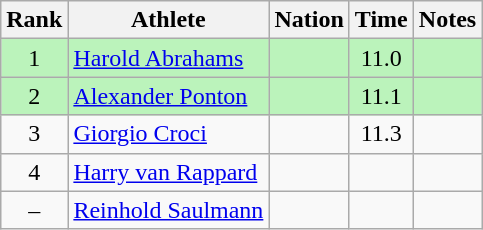<table class="wikitable sortable" style="text-align:center">
<tr>
<th>Rank</th>
<th>Athlete</th>
<th>Nation</th>
<th>Time</th>
<th>Notes</th>
</tr>
<tr bgcolor=bbf3bb>
<td>1</td>
<td align=left data-sort-value="Abrahams, Harold"><a href='#'>Harold Abrahams</a></td>
<td align=left></td>
<td>11.0</td>
<td></td>
</tr>
<tr bgcolor=bbf3bb>
<td>2</td>
<td align=left data-sort-value="Ponton, Alexander"><a href='#'>Alexander Ponton</a></td>
<td align=left></td>
<td>11.1</td>
<td></td>
</tr>
<tr>
<td>3</td>
<td align=left data-sort-value="Croci, Giorgio"><a href='#'>Giorgio Croci</a></td>
<td align=left></td>
<td>11.3</td>
<td></td>
</tr>
<tr>
<td>4</td>
<td align=left data-sort-value="Rappard, Harry van"><a href='#'>Harry van Rappard</a></td>
<td align=left></td>
<td></td>
<td></td>
</tr>
<tr>
<td data-sort-value=5>–</td>
<td align=left data-sort-value="Saulmann, Reinhold"><a href='#'>Reinhold Saulmann</a></td>
<td align=left></td>
<td></td>
<td></td>
</tr>
</table>
